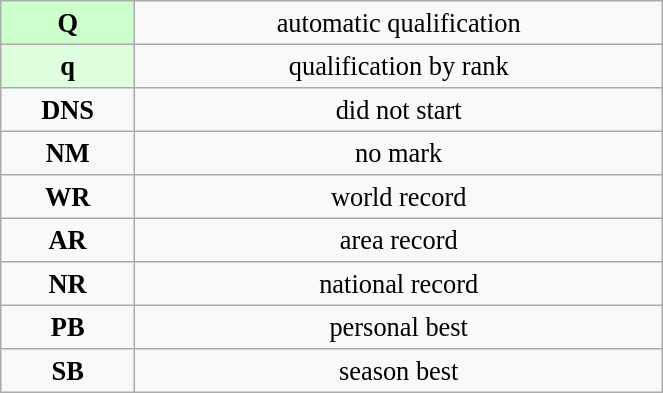<table class="wikitable" style=" text-align:center; font-size:110%;" width="35%">
<tr>
<td bgcolor="ccffcc"><strong>Q</strong></td>
<td>automatic qualification</td>
</tr>
<tr>
<td bgcolor="ddffdd"><strong>q</strong></td>
<td>qualification by rank</td>
</tr>
<tr>
<td><strong>DNS</strong></td>
<td>did not start</td>
</tr>
<tr>
<td><strong>NM</strong></td>
<td>no mark</td>
</tr>
<tr>
<td><strong>WR</strong></td>
<td>world record</td>
</tr>
<tr>
<td><strong>AR</strong></td>
<td>area record</td>
</tr>
<tr>
<td><strong>NR</strong></td>
<td>national record</td>
</tr>
<tr>
<td><strong>PB</strong></td>
<td>personal best</td>
</tr>
<tr>
<td><strong>SB</strong></td>
<td>season best</td>
</tr>
</table>
